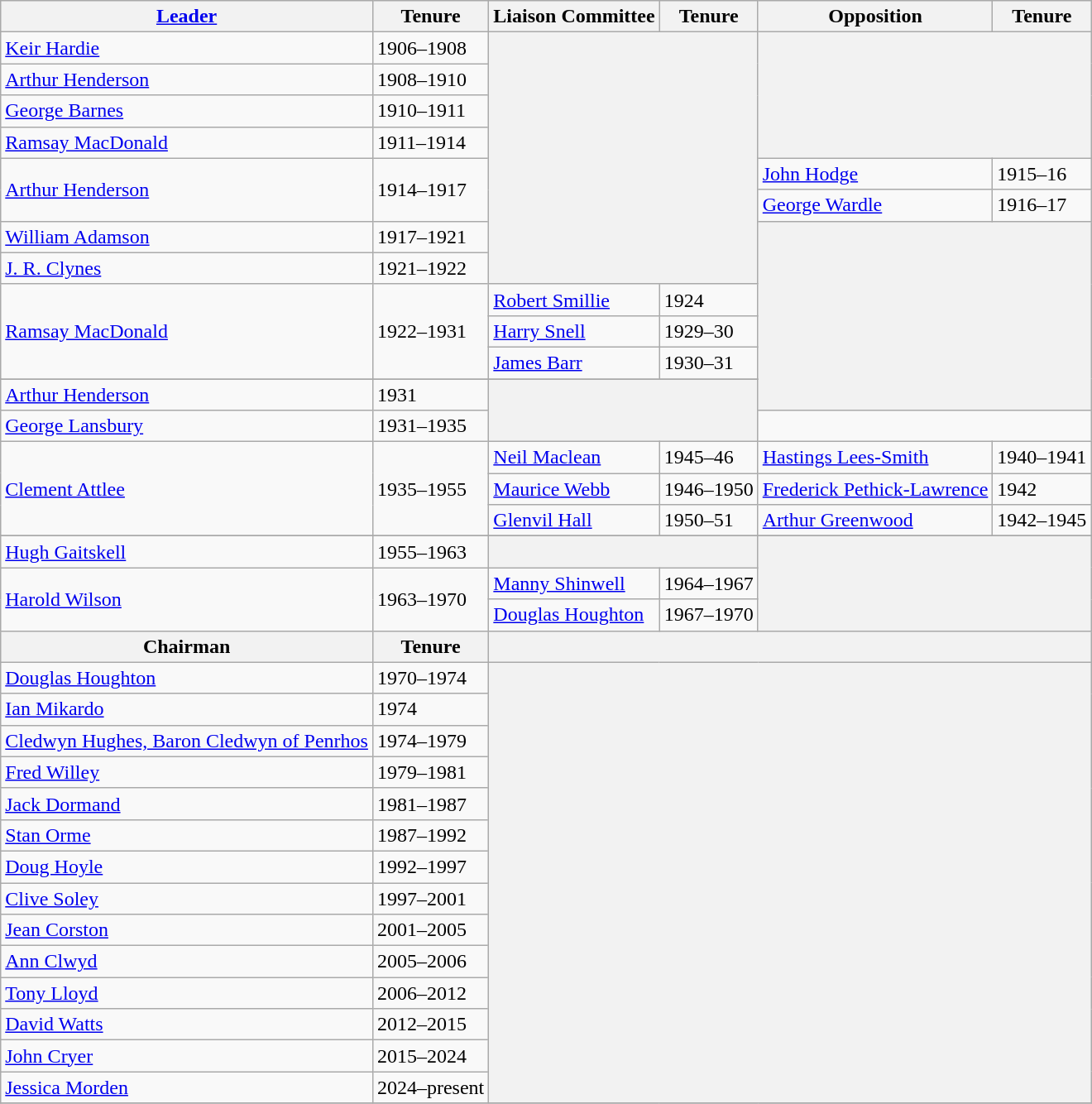<table class="wikitable">
<tr>
<th><a href='#'>Leader</a></th>
<th>Tenure</th>
<th>Liaison Committee</th>
<th>Tenure</th>
<th>Opposition</th>
<th>Tenure</th>
</tr>
<tr>
<td><a href='#'>Keir Hardie</a></td>
<td>1906–1908</td>
<th colspan=2 rowspan=8></th>
<th colspan=2 rowspan=4></th>
</tr>
<tr>
<td><a href='#'>Arthur Henderson</a></td>
<td>1908–1910</td>
</tr>
<tr>
<td><a href='#'>George Barnes</a></td>
<td>1910–1911</td>
</tr>
<tr>
<td><a href='#'>Ramsay MacDonald</a></td>
<td>1911–1914</td>
</tr>
<tr>
<td rowspan=2><a href='#'>Arthur Henderson</a></td>
<td rowspan=2>1914–1917</td>
<td><a href='#'>John Hodge</a></td>
<td>1915–16</td>
</tr>
<tr>
<td><a href='#'>George Wardle</a></td>
<td>1916–17</td>
</tr>
<tr>
<td><a href='#'>William Adamson</a></td>
<td>1917–1921</td>
<th colspan=2 rowspan=7></th>
</tr>
<tr>
<td><a href='#'>J. R. Clynes</a></td>
<td>1921–1922</td>
</tr>
<tr>
<td rowspan=3><a href='#'>Ramsay MacDonald</a></td>
<td rowspan=3>1922–1931</td>
<td><a href='#'>Robert Smillie</a></td>
<td>1924</td>
</tr>
<tr>
<td><a href='#'>Harry Snell</a></td>
<td>1929–30</td>
</tr>
<tr>
<td><a href='#'>James Barr</a></td>
<td>1930–31</td>
</tr>
<tr>
</tr>
<tr>
<td><a href='#'>Arthur Henderson</a></td>
<td>1931</td>
<th colspan=2 rowspan=2></th>
</tr>
<tr>
<td><a href='#'>George Lansbury</a></td>
<td>1931–1935</td>
</tr>
<tr>
<td rowspan=3><a href='#'>Clement Attlee</a></td>
<td rowspan=3>1935–1955</td>
<td><a href='#'>Neil Maclean</a></td>
<td>1945–46</td>
<td><a href='#'>Hastings Lees-Smith</a></td>
<td>1940–1941</td>
</tr>
<tr>
<td><a href='#'>Maurice Webb</a></td>
<td>1946–1950</td>
<td><a href='#'>Frederick Pethick-Lawrence</a></td>
<td>1942</td>
</tr>
<tr>
<td><a href='#'>Glenvil Hall</a></td>
<td>1950–51</td>
<td><a href='#'>Arthur Greenwood</a></td>
<td>1942–1945</td>
</tr>
<tr>
</tr>
<tr>
<td><a href='#'>Hugh Gaitskell</a></td>
<td>1955–1963</td>
<th colspan=2></th>
<th colspan=2 rowspan=3></th>
</tr>
<tr>
<td rowspan=2><a href='#'>Harold Wilson</a></td>
<td rowspan=2>1963–1970</td>
<td><a href='#'>Manny Shinwell</a></td>
<td>1964–1967</td>
</tr>
<tr>
<td><a href='#'>Douglas Houghton</a></td>
<td>1967–1970</td>
</tr>
<tr>
<th>Chairman</th>
<th>Tenure</th>
<th colspan=6></th>
</tr>
<tr>
<td><a href='#'>Douglas Houghton</a></td>
<td>1970–1974</td>
<th colspan=4 rowspan=14></th>
</tr>
<tr>
<td><a href='#'>Ian Mikardo</a></td>
<td>1974</td>
</tr>
<tr>
<td><a href='#'>Cledwyn Hughes, Baron Cledwyn of Penrhos</a></td>
<td>1974–1979</td>
</tr>
<tr>
<td><a href='#'>Fred Willey</a></td>
<td>1979–1981</td>
</tr>
<tr>
<td><a href='#'>Jack Dormand</a></td>
<td>1981–1987</td>
</tr>
<tr>
<td><a href='#'>Stan Orme</a></td>
<td>1987–1992</td>
</tr>
<tr>
<td><a href='#'>Doug Hoyle</a></td>
<td>1992–1997</td>
</tr>
<tr>
<td><a href='#'>Clive Soley</a></td>
<td>1997–2001</td>
</tr>
<tr>
<td><a href='#'>Jean Corston</a></td>
<td>2001–2005</td>
</tr>
<tr>
<td><a href='#'>Ann Clwyd</a></td>
<td>2005–2006</td>
</tr>
<tr>
<td><a href='#'>Tony Lloyd</a></td>
<td>2006–2012</td>
</tr>
<tr>
<td><a href='#'>David Watts</a></td>
<td>2012–2015</td>
</tr>
<tr>
<td><a href='#'>John Cryer</a></td>
<td>2015–2024</td>
</tr>
<tr>
<td><a href='#'>Jessica Morden</a></td>
<td>2024–present</td>
</tr>
<tr>
</tr>
</table>
